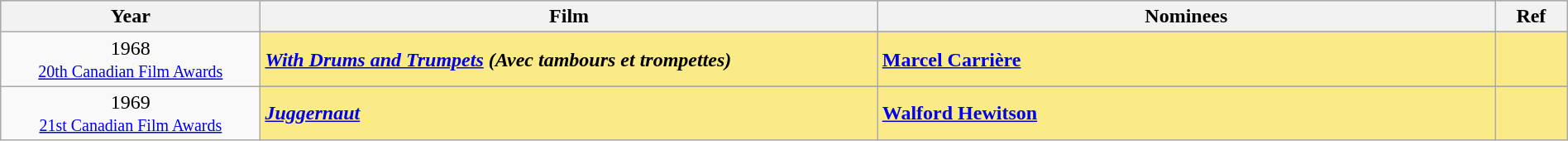<table class="wikitable" style="width:100%;">
<tr style="background:#bebebe;">
<th style="width:8%;">Year</th>
<th style="width:19%;">Film</th>
<th style="width:19%;">Nominees</th>
<th style="width:2%;">Ref</th>
</tr>
<tr>
<td rowspan=2 align="center">1968 <br> <small><a href='#'>20th Canadian Film Awards</a></small></td>
</tr>
<tr style="background:#FAEB86;">
<td><strong><em><a href='#'>With Drums and Trumpets</a> (Avec tambours et trompettes)</em></strong></td>
<td><strong><a href='#'>Marcel Carrière</a></strong></td>
<td></td>
</tr>
<tr>
<td rowspan=2 align="center">1969 <br> <small><a href='#'>21st Canadian Film Awards</a></small></td>
</tr>
<tr style="background:#FAEB86;">
<td><strong><em><a href='#'>Juggernaut</a></em></strong></td>
<td><strong><a href='#'>Walford Hewitson</a></strong></td>
<td></td>
</tr>
</table>
